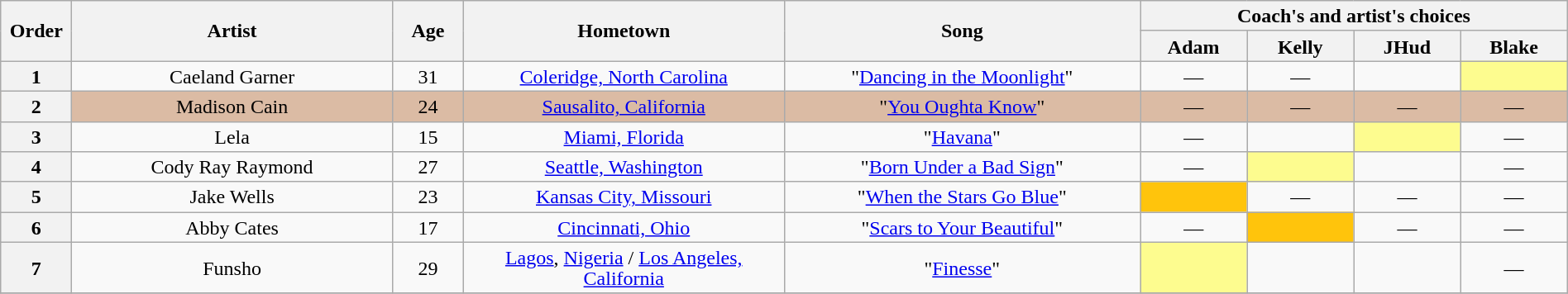<table class="wikitable" style="text-align:center; line-height:17px; width:100%;">
<tr>
<th scope="col" rowspan="2" style="width:04%;">Order</th>
<th scope="col" rowspan="2" style="width:18%;">Artist</th>
<th scope="col" rowspan="2" style="width:04%;">Age</th>
<th scope="col" rowspan="2" style="width:18%;">Hometown</th>
<th scope="col" rowspan="2" style="width:20%;">Song</th>
<th scope="col" colspan="4" style="width:24%;">Coach's and artist's choices</th>
</tr>
<tr>
<th style="width:06%;">Adam</th>
<th style="width:06%;">Kelly</th>
<th style="width:06%;">JHud</th>
<th style="width:06%;">Blake</th>
</tr>
<tr>
<th>1</th>
<td>Caeland Garner</td>
<td>31</td>
<td><a href='#'>Coleridge, North Carolina</a></td>
<td>"<a href='#'>Dancing in the Moonlight</a>"</td>
<td>—</td>
<td>—</td>
<td><strong></strong></td>
<td style="background:#fdfc8f;"><strong></strong></td>
</tr>
<tr style="background:#dbbba4;">
<th>2</th>
<td>Madison Cain</td>
<td>24</td>
<td><a href='#'>Sausalito, California</a></td>
<td>"<a href='#'>You Oughta Know</a>"</td>
<td>—</td>
<td>—</td>
<td>—</td>
<td>—</td>
</tr>
<tr>
<th>3</th>
<td>Lela</td>
<td>15</td>
<td><a href='#'>Miami, Florida</a></td>
<td>"<a href='#'>Havana</a>"</td>
<td>—</td>
<td><strong></strong></td>
<td style="background:#fdfc8f;"><strong></strong></td>
<td>—</td>
</tr>
<tr>
<th>4</th>
<td>Cody Ray Raymond</td>
<td>27</td>
<td><a href='#'>Seattle, Washington</a></td>
<td>"<a href='#'>Born Under a Bad Sign</a>"</td>
<td>—</td>
<td style="background:#fdfc8f;"><strong></strong></td>
<td><strong></strong></td>
<td>—</td>
</tr>
<tr>
<th>5</th>
<td>Jake Wells</td>
<td>23</td>
<td><a href='#'>Kansas City, Missouri</a></td>
<td>"<a href='#'>When the Stars Go Blue</a>"</td>
<td style="background:#FFC40C;"><strong></strong></td>
<td>—</td>
<td>—</td>
<td>—</td>
</tr>
<tr>
<th>6</th>
<td>Abby Cates</td>
<td>17</td>
<td><a href='#'>Cincinnati, Ohio</a></td>
<td>"<a href='#'>Scars to Your Beautiful</a>"</td>
<td>—</td>
<td style="background:#FFC40C;"><strong></strong></td>
<td>—</td>
<td>—</td>
</tr>
<tr>
<th>7</th>
<td>Funsho</td>
<td>29</td>
<td><a href='#'>Lagos</a>, <a href='#'>Nigeria</a> / <a href='#'>Los Angeles, California</a></td>
<td>"<a href='#'>Finesse</a>"</td>
<td style="background:#fdfc8f;"><strong></strong></td>
<td><strong></strong></td>
<td><strong></strong></td>
<td>—</td>
</tr>
<tr>
</tr>
</table>
